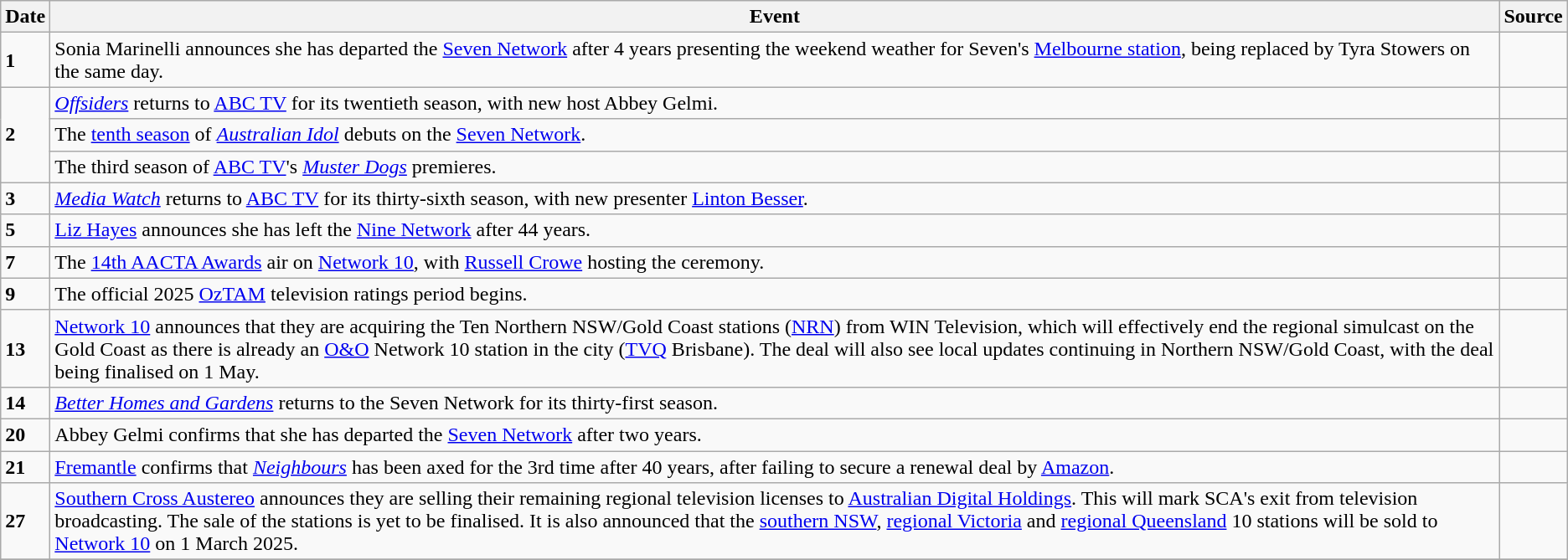<table class="wikitable">
<tr>
<th>Date</th>
<th>Event</th>
<th>Source</th>
</tr>
<tr>
<td><strong>1</strong></td>
<td>Sonia Marinelli announces she has departed the <a href='#'>Seven Network</a> after 4 years presenting the weekend weather for Seven's <a href='#'>Melbourne station</a>, being replaced by Tyra Stowers on the same day.</td>
<td></td>
</tr>
<tr>
<td rowspan=3><strong>2</strong></td>
<td><em><a href='#'>Offsiders</a></em> returns to <a href='#'>ABC TV</a> for its twentieth season, with new host Abbey Gelmi.</td>
<td></td>
</tr>
<tr>
<td>The <a href='#'>tenth season</a> of <em><a href='#'>Australian Idol</a></em> debuts on the <a href='#'>Seven Network</a>.</td>
<td></td>
</tr>
<tr>
<td>The third season of <a href='#'>ABC TV</a>'s <em><a href='#'>Muster Dogs</a></em> premieres.</td>
<td></td>
</tr>
<tr>
<td><strong>3</strong></td>
<td><em><a href='#'>Media Watch</a></em> returns to <a href='#'>ABC TV</a> for its thirty-sixth season, with new presenter <a href='#'>Linton Besser</a>.</td>
<td></td>
</tr>
<tr>
<td><strong>5</strong></td>
<td><a href='#'>Liz Hayes</a> announces she has left the <a href='#'>Nine Network</a> after 44 years.</td>
<td></td>
</tr>
<tr>
<td><strong>7</strong></td>
<td>The <a href='#'>14th AACTA Awards</a> air on <a href='#'>Network 10</a>, with <a href='#'>Russell Crowe</a> hosting the ceremony.</td>
<td></td>
</tr>
<tr>
<td><strong>9</strong></td>
<td>The official 2025 <a href='#'>OzTAM</a> television ratings period begins.</td>
<td></td>
</tr>
<tr>
<td><strong>13</strong></td>
<td><a href='#'>Network 10</a> announces that they are acquiring the Ten Northern NSW/Gold Coast stations (<a href='#'>NRN</a>) from WIN Television, which will effectively end the regional simulcast on the Gold Coast as there is already an <a href='#'>O&O</a> Network 10 station in the city (<a href='#'>TVQ</a> Brisbane). The deal will also see local updates continuing in Northern NSW/Gold Coast, with the deal being finalised on 1 May.</td>
<td></td>
</tr>
<tr>
<td><strong>14</strong></td>
<td><em><a href='#'>Better Homes and Gardens</a></em> returns to the Seven Network for its thirty-first season.</td>
<td></td>
</tr>
<tr>
<td><strong>20</strong></td>
<td>Abbey Gelmi confirms that she has departed the <a href='#'>Seven Network</a> after two years.</td>
<td></td>
</tr>
<tr>
<td><strong>21</strong></td>
<td><a href='#'>Fremantle</a> confirms that <em><a href='#'>Neighbours</a></em> has been axed for the 3rd time after 40 years, after failing to secure a renewal deal by <a href='#'>Amazon</a>.</td>
<td></td>
</tr>
<tr>
<td><strong>27</strong></td>
<td><a href='#'>Southern Cross Austereo</a> announces they are selling their remaining regional television licenses to <a href='#'>Australian Digital Holdings</a>. This will mark SCA's exit from television broadcasting. The sale of the stations is yet to be finalised. It is also announced that the <a href='#'>southern NSW</a>, <a href='#'>regional Victoria</a> and <a href='#'>regional Queensland</a> 10 stations will be sold to <a href='#'>Network 10</a> on 1 March 2025.</td>
<td></td>
</tr>
<tr>
</tr>
</table>
